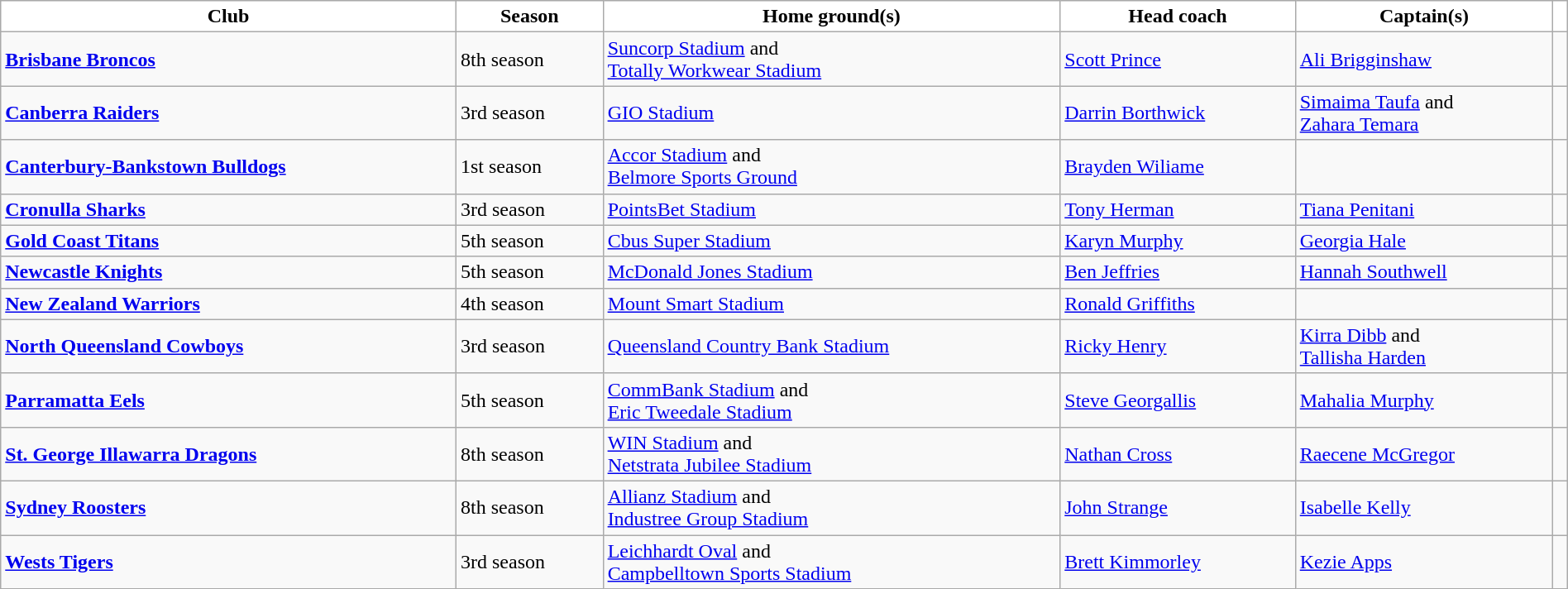<table class="wikitable" style="width:100%; text-align:left">
<tr>
<th style="background:white">Club</th>
<th style="background:white">Season</th>
<th style="background:white">Home ground(s)</th>
<th style="background:white">Head coach</th>
<th style="background:white">Captain(s)</th>
<th style="background:white"></th>
</tr>
<tr>
<td> <strong><a href='#'>Brisbane Broncos</a></strong></td>
<td>8th season</td>
<td><a href='#'>Suncorp Stadium</a> and <br> <a href='#'>Totally Workwear Stadium</a></td>
<td><a href='#'>Scott Prince</a></td>
<td><a href='#'>Ali Brigginshaw</a></td>
<td></td>
</tr>
<tr>
<td> <strong><a href='#'>Canberra Raiders</a></strong></td>
<td>3rd season</td>
<td><a href='#'>GIO Stadium</a></td>
<td><a href='#'>Darrin Borthwick</a></td>
<td><a href='#'>Simaima Taufa</a> and <br> <a href='#'>Zahara Temara</a></td>
<td></td>
</tr>
<tr>
<td> <strong><a href='#'>Canterbury-Bankstown Bulldogs</a></strong></td>
<td>1st season</td>
<td><a href='#'>Accor Stadium</a> and <br> <a href='#'>Belmore Sports Ground</a></td>
<td><a href='#'>Brayden Wiliame</a></td>
<td></td>
<td></td>
</tr>
<tr>
<td> <strong><a href='#'>Cronulla Sharks</a></strong></td>
<td>3rd season</td>
<td><a href='#'>PointsBet Stadium</a></td>
<td><a href='#'>Tony Herman</a></td>
<td><a href='#'>Tiana Penitani</a></td>
<td></td>
</tr>
<tr>
<td> <strong><a href='#'>Gold Coast Titans</a></strong></td>
<td>5th season</td>
<td><a href='#'>Cbus Super Stadium</a></td>
<td><a href='#'>Karyn Murphy</a></td>
<td><a href='#'>Georgia Hale</a></td>
<td></td>
</tr>
<tr>
<td> <strong><a href='#'>Newcastle Knights</a></strong></td>
<td>5th season</td>
<td><a href='#'>McDonald Jones Stadium</a></td>
<td><a href='#'>Ben Jeffries</a></td>
<td><a href='#'>Hannah Southwell</a></td>
<td></td>
</tr>
<tr>
<td> <strong><a href='#'>New Zealand Warriors</a></strong></td>
<td>4th season</td>
<td><a href='#'>Mount Smart Stadium</a></td>
<td><a href='#'>Ronald Griffiths</a></td>
<td></td>
<td></td>
</tr>
<tr>
<td> <strong><a href='#'>North Queensland Cowboys</a></strong></td>
<td>3rd season</td>
<td><a href='#'>Queensland Country Bank Stadium</a></td>
<td><a href='#'>Ricky Henry</a></td>
<td><a href='#'>Kirra Dibb</a> and <br> <a href='#'>Tallisha Harden</a></td>
<td></td>
</tr>
<tr>
<td> <strong><a href='#'>Parramatta Eels</a></strong></td>
<td>5th season</td>
<td><a href='#'>CommBank Stadium</a> and <br> <a href='#'>Eric Tweedale Stadium</a></td>
<td><a href='#'>Steve Georgallis</a></td>
<td><a href='#'>Mahalia Murphy</a></td>
<td></td>
</tr>
<tr>
<td> <strong><a href='#'>St. George Illawarra Dragons</a></strong></td>
<td>8th season</td>
<td><a href='#'>WIN Stadium</a> and <br> <a href='#'>Netstrata Jubilee Stadium</a></td>
<td><a href='#'>Nathan Cross</a></td>
<td><a href='#'>Raecene McGregor</a></td>
<td></td>
</tr>
<tr>
<td> <strong><a href='#'>Sydney Roosters</a></strong></td>
<td>8th season</td>
<td><a href='#'>Allianz Stadium</a> and <br> <a href='#'>Industree Group Stadium</a></td>
<td><a href='#'>John Strange</a></td>
<td><a href='#'>Isabelle Kelly</a></td>
<td></td>
</tr>
<tr>
<td> <strong><a href='#'>Wests Tigers</a></strong></td>
<td>3rd season</td>
<td><a href='#'>Leichhardt Oval</a> and <br> <a href='#'>Campbelltown Sports Stadium</a></td>
<td><a href='#'>Brett Kimmorley</a></td>
<td><a href='#'>Kezie Apps</a></td>
<td></td>
</tr>
</table>
